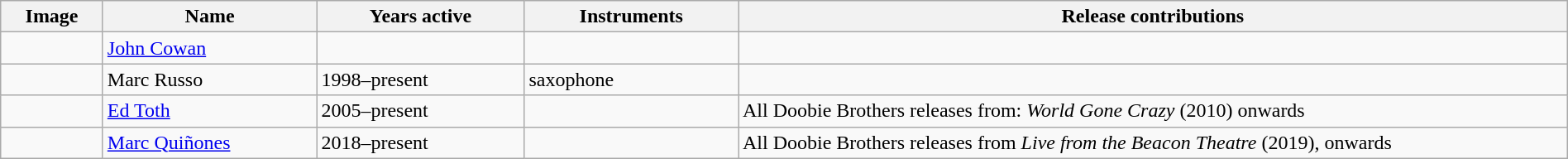<table class="wikitable" border="1" width="100%">
<tr>
<th width="75">Image</th>
<th width="165">Name</th>
<th width="160">Years active</th>
<th width="165">Instruments</th>
<th>Release contributions</th>
</tr>
<tr>
<td></td>
<td><a href='#'>John Cowan</a></td>
<td></td>
<td></td>
<td></td>
</tr>
<tr>
<td></td>
<td>Marc Russo</td>
<td>1998–present</td>
<td>saxophone</td>
<td></td>
</tr>
<tr>
<td></td>
<td><a href='#'>Ed Toth</a></td>
<td>2005–present</td>
<td></td>
<td rowspan="1">All Doobie Brothers releases from: <em>World Gone Crazy</em> (2010) onwards</td>
</tr>
<tr>
<td></td>
<td><a href='#'>Marc Quiñones</a></td>
<td>2018–present</td>
<td></td>
<td rowspan="1">All Doobie Brothers releases from <em>Live from the Beacon Theatre</em> (2019), onwards</td>
</tr>
</table>
